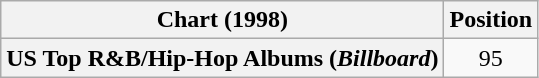<table class="wikitable plainrowheaders" style="text-align:center">
<tr>
<th scope="col">Chart (1998)</th>
<th scope="col">Position</th>
</tr>
<tr>
<th scope="row">US Top R&B/Hip-Hop Albums (<em>Billboard</em>)</th>
<td>95</td>
</tr>
</table>
